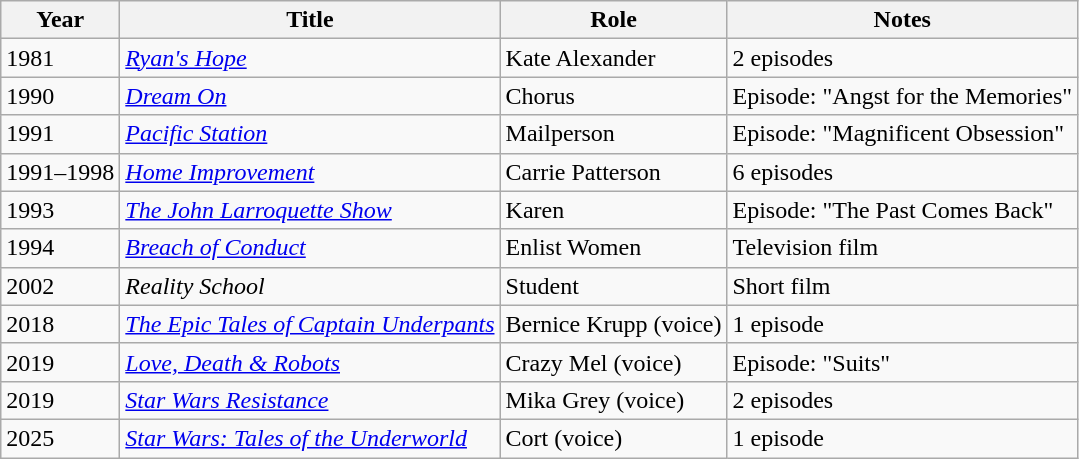<table class="wikitable sortable">
<tr>
<th>Year</th>
<th>Title</th>
<th>Role</th>
<th class="unsortable">Notes</th>
</tr>
<tr>
<td>1981</td>
<td><em><a href='#'>Ryan's Hope</a></em></td>
<td>Kate Alexander</td>
<td>2 episodes</td>
</tr>
<tr>
<td>1990</td>
<td><em><a href='#'>Dream On</a></em></td>
<td>Chorus</td>
<td>Episode: "Angst for the Memories"</td>
</tr>
<tr>
<td>1991</td>
<td><em><a href='#'>Pacific Station</a></em></td>
<td>Mailperson</td>
<td>Episode: "Magnificent Obsession"</td>
</tr>
<tr>
<td>1991–1998</td>
<td><em><a href='#'>Home Improvement</a></em></td>
<td>Carrie Patterson</td>
<td>6 episodes</td>
</tr>
<tr>
<td>1993</td>
<td><em><a href='#'>The John Larroquette Show</a></em></td>
<td>Karen</td>
<td>Episode: "The Past Comes Back"</td>
</tr>
<tr>
<td>1994</td>
<td><em><a href='#'>Breach of Conduct</a></em></td>
<td>Enlist Women</td>
<td>Television film</td>
</tr>
<tr>
<td>2002</td>
<td><em>Reality School</em></td>
<td>Student</td>
<td>Short film</td>
</tr>
<tr>
<td>2018</td>
<td><em><a href='#'>The Epic Tales of Captain Underpants</a></em></td>
<td>Bernice Krupp (voice)</td>
<td>1 episode</td>
</tr>
<tr>
<td>2019</td>
<td><em><a href='#'>Love, Death & Robots</a></em></td>
<td>Crazy Mel (voice)</td>
<td>Episode: "Suits"</td>
</tr>
<tr>
<td>2019</td>
<td><em><a href='#'>Star Wars Resistance</a></em></td>
<td>Mika Grey (voice)</td>
<td>2 episodes</td>
</tr>
<tr>
<td>2025</td>
<td><em><a href='#'>Star Wars: Tales of the Underworld</a></em></td>
<td>Cort (voice)</td>
<td>1 episode</td>
</tr>
</table>
